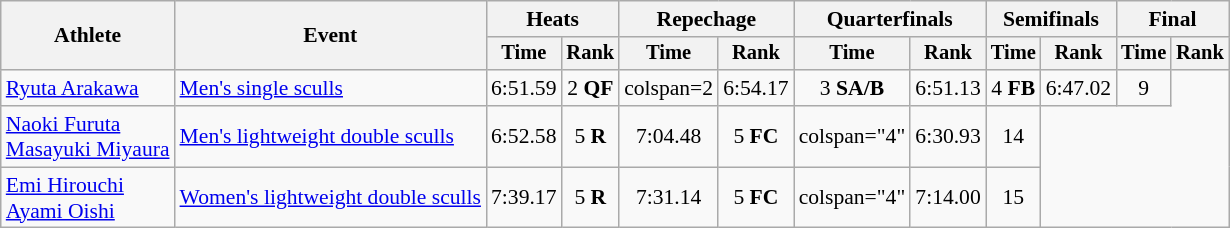<table class=wikitable style=font-size:90%;text-align:center>
<tr>
<th rowspan=2>Athlete</th>
<th rowspan=2>Event</th>
<th colspan=2>Heats</th>
<th colspan=2>Repechage</th>
<th colspan=2>Quarterfinals</th>
<th colspan=2>Semifinals</th>
<th colspan=2>Final</th>
</tr>
<tr style=font-size:95%>
<th>Time</th>
<th>Rank</th>
<th>Time</th>
<th>Rank</th>
<th>Time</th>
<th>Rank</th>
<th>Time</th>
<th>Rank</th>
<th>Time</th>
<th>Rank</th>
</tr>
<tr>
<td align=left><a href='#'>Ryuta Arakawa</a></td>
<td align=left><a href='#'>Men's single sculls</a></td>
<td>6:51.59</td>
<td>2 <strong>QF</strong></td>
<td>colspan=2 </td>
<td>6:54.17</td>
<td>3 <strong>SA/B</strong></td>
<td>6:51.13</td>
<td>4 <strong>FB</strong></td>
<td>6:47.02</td>
<td>9</td>
</tr>
<tr>
<td align=left><a href='#'>Naoki Furuta</a><br><a href='#'>Masayuki Miyaura</a></td>
<td align=left><a href='#'>Men's lightweight double sculls</a></td>
<td>6:52.58</td>
<td>5 <strong>R</strong></td>
<td>7:04.48</td>
<td>5 <strong>FC</strong></td>
<td>colspan="4" </td>
<td>6:30.93</td>
<td>14</td>
</tr>
<tr>
<td align=left><a href='#'>Emi Hirouchi</a><br><a href='#'>Ayami Oishi</a></td>
<td align=left><a href='#'>Women's lightweight double sculls</a></td>
<td>7:39.17</td>
<td>5 <strong>R</strong></td>
<td>7:31.14</td>
<td>5 <strong>FC</strong></td>
<td>colspan="4" </td>
<td>7:14.00</td>
<td>15</td>
</tr>
</table>
